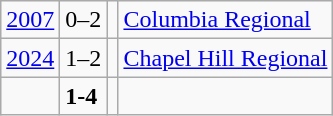<table class="wikitable">
<tr>
<td><a href='#'>2007</a></td>
<td>0–2</td>
<td></td>
<td><a href='#'>Columbia Regional</a></td>
</tr>
<tr>
<td><a href='#'>2024</a></td>
<td>1–2</td>
<td></td>
<td><a href='#'>Chapel Hill Regional</a></td>
</tr>
<tr>
<td></td>
<td><strong>1-4</strong></td>
<td><strong></strong></td>
<td></td>
</tr>
</table>
